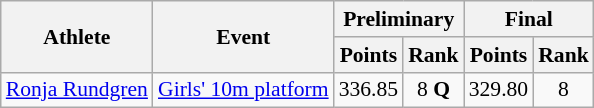<table class="wikitable" style="font-size:90%;">
<tr>
<th rowspan=2>Athlete</th>
<th rowspan=2>Event</th>
<th colspan=2>Preliminary</th>
<th colspan=2>Final</th>
</tr>
<tr>
<th>Points</th>
<th>Rank</th>
<th>Points</th>
<th>Rank</th>
</tr>
<tr align=center>
<td align=left><a href='#'>Ronja Rundgren</a></td>
<td align=left><a href='#'>Girls' 10m platform</a></td>
<td>336.85</td>
<td>8 <strong>Q</strong></td>
<td>329.80</td>
<td>8</td>
</tr>
</table>
